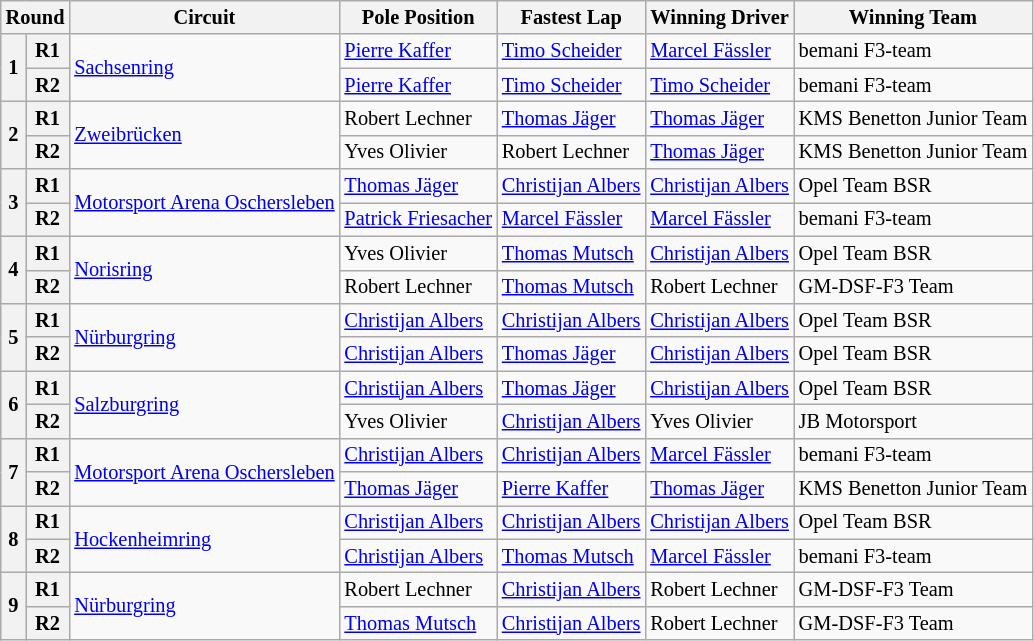<table class="wikitable" style="font-size: 85%">
<tr>
<th colspan=2>Round</th>
<th>Circuit</th>
<th>Pole Position</th>
<th>Fastest Lap</th>
<th>Winning Driver</th>
<th>Winning Team</th>
</tr>
<tr>
<th rowspan=2>1</th>
<th>R1</th>
<td rowspan=2><a href='#'>Sachsenring</a></td>
<td> <a href='#'>Pierre Kaffer</a></td>
<td> <a href='#'>Timo Scheider</a></td>
<td> <a href='#'>Marcel Fässler</a></td>
<td> bemani F3-team</td>
</tr>
<tr>
<th>R2</th>
<td> <a href='#'>Pierre Kaffer</a></td>
<td> <a href='#'>Timo Scheider</a></td>
<td> <a href='#'>Timo Scheider</a></td>
<td> bemani F3-team</td>
</tr>
<tr>
<th rowspan=2>2</th>
<th>R1</th>
<td rowspan=2><a href='#'>Zweibrücken</a></td>
<td> Robert Lechner</td>
<td> <a href='#'>Thomas Jäger</a></td>
<td> <a href='#'>Thomas Jäger</a></td>
<td> KMS Benetton Junior Team</td>
</tr>
<tr>
<th>R2</th>
<td> Yves Olivier</td>
<td> Robert Lechner</td>
<td> <a href='#'>Thomas Jäger</a></td>
<td> KMS Benetton Junior Team</td>
</tr>
<tr>
<th rowspan=2>3</th>
<th>R1</th>
<td rowspan=2><a href='#'>Motorsport Arena Oschersleben</a></td>
<td> <a href='#'>Thomas Jäger</a></td>
<td> <a href='#'>Christijan Albers</a></td>
<td> <a href='#'>Christijan Albers</a></td>
<td> Opel Team BSR</td>
</tr>
<tr>
<th>R2</th>
<td> <a href='#'>Patrick Friesacher</a></td>
<td> <a href='#'>Marcel Fässler</a></td>
<td> <a href='#'>Marcel Fässler</a></td>
<td> bemani F3-team</td>
</tr>
<tr>
<th rowspan=2>4</th>
<th>R1</th>
<td rowspan=2><a href='#'>Norisring</a></td>
<td> Yves Olivier</td>
<td> <a href='#'>Thomas Mutsch</a></td>
<td> <a href='#'>Christijan Albers</a></td>
<td> Opel Team BSR</td>
</tr>
<tr>
<th>R2</th>
<td> Robert Lechner</td>
<td> <a href='#'>Thomas Mutsch</a></td>
<td> Robert Lechner</td>
<td> GM-DSF-F3 Team</td>
</tr>
<tr>
<th rowspan=2>5</th>
<th>R1</th>
<td rowspan=2><a href='#'>Nürburgring</a></td>
<td> <a href='#'>Christijan Albers</a></td>
<td> <a href='#'>Christijan Albers</a></td>
<td> <a href='#'>Christijan Albers</a></td>
<td> Opel Team BSR</td>
</tr>
<tr>
<th>R2</th>
<td> <a href='#'>Christijan Albers</a></td>
<td> <a href='#'>Thomas Jäger</a></td>
<td> <a href='#'>Christijan Albers</a></td>
<td> Opel Team BSR</td>
</tr>
<tr>
<th rowspan=2>6</th>
<th>R1</th>
<td rowspan=2><a href='#'>Salzburgring</a></td>
<td> <a href='#'>Christijan Albers</a></td>
<td> <a href='#'>Thomas Jäger</a></td>
<td> <a href='#'>Christijan Albers</a></td>
<td> Opel Team BSR</td>
</tr>
<tr>
<th>R2</th>
<td> Yves Olivier</td>
<td> <a href='#'>Christijan Albers</a></td>
<td> Yves Olivier</td>
<td> JB Motorsport</td>
</tr>
<tr>
<th rowspan=2>7</th>
<th>R1</th>
<td rowspan=2><a href='#'>Motorsport Arena Oschersleben</a></td>
<td> <a href='#'>Christijan Albers</a></td>
<td> <a href='#'>Christijan Albers</a></td>
<td> <a href='#'>Marcel Fässler</a></td>
<td> bemani F3-team</td>
</tr>
<tr>
<th>R2</th>
<td> <a href='#'>Thomas Jäger</a></td>
<td> <a href='#'>Pierre Kaffer</a></td>
<td> <a href='#'>Thomas Jäger</a></td>
<td> KMS Benetton Junior Team</td>
</tr>
<tr>
<th rowspan=2>8</th>
<th>R1</th>
<td rowspan=2><a href='#'>Hockenheimring</a></td>
<td> <a href='#'>Christijan Albers</a></td>
<td> <a href='#'>Christijan Albers</a></td>
<td> <a href='#'>Christijan Albers</a></td>
<td> Opel Team BSR</td>
</tr>
<tr>
<th>R2</th>
<td> <a href='#'>Christijan Albers</a></td>
<td> <a href='#'>Thomas Mutsch</a></td>
<td> <a href='#'>Marcel Fässler</a></td>
<td> bemani F3-team</td>
</tr>
<tr>
<th rowspan=2>9</th>
<th>R1</th>
<td rowspan=2><a href='#'>Nürburgring</a></td>
<td> Robert Lechner</td>
<td> <a href='#'>Christijan Albers</a></td>
<td> Robert Lechner</td>
<td> GM-DSF-F3 Team</td>
</tr>
<tr>
<th>R2</th>
<td> <a href='#'>Thomas Mutsch</a></td>
<td> <a href='#'>Christijan Albers</a></td>
<td> Robert Lechner</td>
<td> GM-DSF-F3 Team</td>
</tr>
</table>
